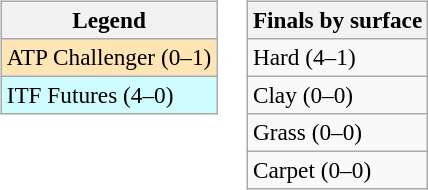<table>
<tr valign=top>
<td><br><table class=wikitable style=font-size:97%>
<tr>
<th>Legend</th>
</tr>
<tr bgcolor=moccasin>
<td>ATP Challenger (0–1)</td>
</tr>
<tr bgcolor=cffcff>
<td>ITF Futures (4–0)</td>
</tr>
</table>
</td>
<td><br><table class=wikitable style=font-size:97%>
<tr>
<th>Finals by surface</th>
</tr>
<tr>
<td>Hard (4–1)</td>
</tr>
<tr>
<td>Clay (0–0)</td>
</tr>
<tr>
<td>Grass (0–0)</td>
</tr>
<tr>
<td>Carpet (0–0)</td>
</tr>
</table>
</td>
</tr>
</table>
